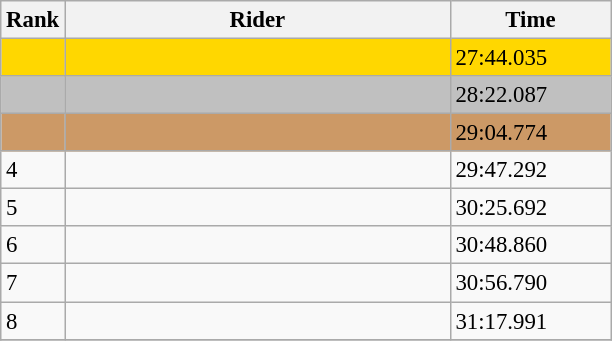<table class="wikitable" style="font-size:95%" style="text-align:center">
<tr>
<th>Rank</th>
<th width=250>Rider</th>
<th width=100>Time</th>
</tr>
<tr bgcolor=gold>
<td></td>
<td align=left></td>
<td>27:44.035</td>
</tr>
<tr bgcolor=silver>
<td></td>
<td align=left></td>
<td>28:22.087</td>
</tr>
<tr bgcolor=cc9966>
<td></td>
<td align=left></td>
<td>29:04.774</td>
</tr>
<tr>
<td>4</td>
<td align=left></td>
<td>29:47.292</td>
</tr>
<tr>
<td>5</td>
<td align=left></td>
<td>30:25.692</td>
</tr>
<tr>
<td>6</td>
<td align=left></td>
<td>30:48.860</td>
</tr>
<tr>
<td>7</td>
<td align=left></td>
<td>30:56.790</td>
</tr>
<tr>
<td>8</td>
<td align=left></td>
<td>31:17.991</td>
</tr>
<tr>
</tr>
</table>
